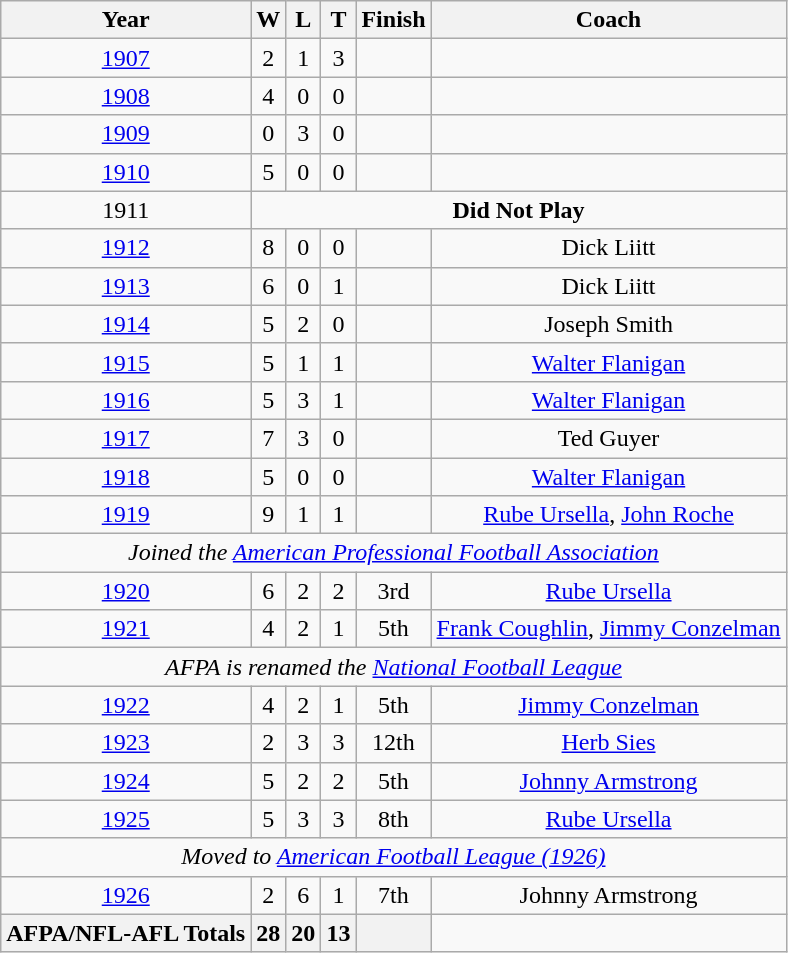<table class="wikitable" style="text-align:center">
<tr>
<th>Year</th>
<th>W</th>
<th>L</th>
<th>T</th>
<th>Finish</th>
<th>Coach</th>
</tr>
<tr>
<td><a href='#'>1907</a></td>
<td>2</td>
<td>1</td>
<td>3</td>
<td></td>
<td></td>
</tr>
<tr>
<td><a href='#'>1908</a></td>
<td>4</td>
<td>0</td>
<td>0</td>
<td></td>
<td></td>
</tr>
<tr>
<td><a href='#'>1909</a></td>
<td>0</td>
<td>3</td>
<td>0</td>
<td></td>
<td></td>
</tr>
<tr>
<td><a href='#'>1910</a></td>
<td>5</td>
<td>0</td>
<td>0</td>
<td></td>
<td></td>
</tr>
<tr>
<td>1911</td>
<td colspan="5"><strong>Did Not Play</strong></td>
</tr>
<tr>
<td><a href='#'>1912</a></td>
<td>8</td>
<td>0</td>
<td>0</td>
<td></td>
<td>Dick Liitt</td>
</tr>
<tr>
<td><a href='#'>1913</a></td>
<td>6</td>
<td>0</td>
<td>1</td>
<td></td>
<td>Dick Liitt</td>
</tr>
<tr>
<td><a href='#'>1914</a></td>
<td>5</td>
<td>2</td>
<td>0</td>
<td></td>
<td>Joseph Smith</td>
</tr>
<tr>
<td><a href='#'>1915</a></td>
<td>5</td>
<td>1</td>
<td>1</td>
<td></td>
<td><a href='#'>Walter Flanigan</a></td>
</tr>
<tr>
<td><a href='#'>1916</a></td>
<td>5</td>
<td>3</td>
<td>1</td>
<td></td>
<td><a href='#'>Walter Flanigan</a></td>
</tr>
<tr>
<td><a href='#'>1917</a></td>
<td>7</td>
<td>3</td>
<td>0</td>
<td></td>
<td>Ted Guyer</td>
</tr>
<tr>
<td><a href='#'>1918</a></td>
<td>5</td>
<td>0</td>
<td>0</td>
<td></td>
<td><a href='#'>Walter Flanigan</a></td>
</tr>
<tr>
<td><a href='#'>1919</a></td>
<td>9</td>
<td>1</td>
<td>1</td>
<td></td>
<td><a href='#'>Rube Ursella</a>, <a href='#'>John Roche</a></td>
</tr>
<tr>
<td colspan="6"><em>Joined the <a href='#'>American Professional Football Association</a></em></td>
</tr>
<tr>
<td><a href='#'>1920</a></td>
<td>6</td>
<td>2</td>
<td>2</td>
<td>3rd</td>
<td><a href='#'>Rube Ursella</a></td>
</tr>
<tr>
<td><a href='#'>1921</a></td>
<td>4</td>
<td>2</td>
<td>1</td>
<td>5th</td>
<td><a href='#'>Frank Coughlin</a>, <a href='#'>Jimmy Conzelman</a></td>
</tr>
<tr>
<td colspan="6"><em>AFPA is renamed the <a href='#'>National Football League</a></em></td>
</tr>
<tr>
<td><a href='#'>1922</a></td>
<td>4</td>
<td>2</td>
<td>1</td>
<td>5th</td>
<td><a href='#'>Jimmy Conzelman</a></td>
</tr>
<tr>
<td><a href='#'>1923</a></td>
<td>2</td>
<td>3</td>
<td>3</td>
<td>12th</td>
<td><a href='#'>Herb Sies</a></td>
</tr>
<tr>
<td><a href='#'>1924</a></td>
<td>5</td>
<td>2</td>
<td>2</td>
<td>5th</td>
<td><a href='#'>Johnny Armstrong</a></td>
</tr>
<tr>
<td><a href='#'>1925</a></td>
<td>5</td>
<td>3</td>
<td>3</td>
<td>8th</td>
<td><a href='#'>Rube Ursella</a></td>
</tr>
<tr>
<td colspan="6"><em>Moved to <a href='#'>American Football League (1926)</a></em></td>
</tr>
<tr>
<td><a href='#'>1926</a></td>
<td>2</td>
<td>6</td>
<td>1</td>
<td>7th</td>
<td>Johnny Armstrong</td>
</tr>
<tr>
<th>AFPA/NFL-AFL Totals</th>
<th>28</th>
<th>20</th>
<th>13</th>
<th></th>
<td colspan="2"></td>
</tr>
</table>
